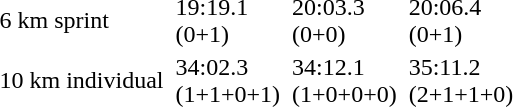<table>
<tr>
<td>6 km sprint</td>
<td></td>
<td>19:19.1<br>(0+1)</td>
<td></td>
<td>20:03.3<br>(0+0)</td>
<td></td>
<td>20:06.4<br>(0+1)</td>
</tr>
<tr>
<td>10 km individual</td>
<td></td>
<td>34:02.3<br>(1+1+0+1)</td>
<td></td>
<td>34:12.1<br>(1+0+0+0)</td>
<td></td>
<td>35:11.2<br>(2+1+1+0)</td>
</tr>
</table>
